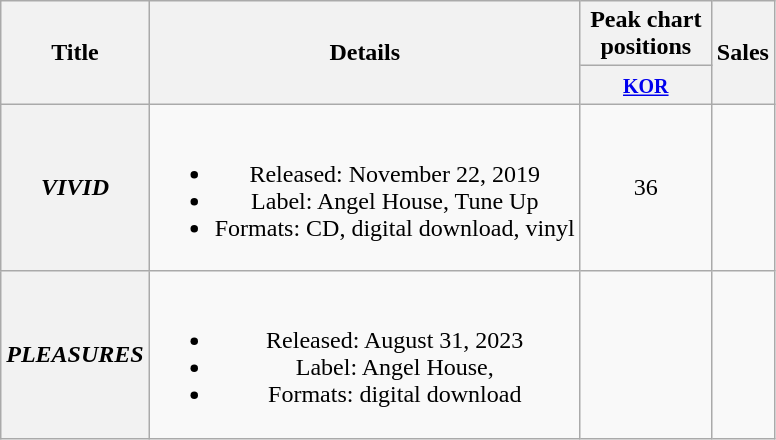<table class="wikitable plainrowheaders" style="text-align:center;">
<tr>
<th scope="col" rowspan="2">Title</th>
<th scope="col" rowspan="2">Details</th>
<th scope="col" colspan="1" style="width:5em;">Peak chart positions</th>
<th scope="col" rowspan="2">Sales</th>
</tr>
<tr>
<th><small><a href='#'>KOR</a></small><br></th>
</tr>
<tr>
<th scope="row"><em>VIVID</em></th>
<td><br><ul><li>Released: November 22, 2019</li><li>Label: Angel House, Tune Up</li><li>Formats: CD, digital download, vinyl</li></ul></td>
<td>36</td>
<td></td>
</tr>
<tr>
<th scope="row"><em>PLEASURES</em></th>
<td><br><ul><li>Released: August 31, 2023</li><li>Label: Angel House,</li><li>Formats: digital download</li></ul></td>
<td></td>
</tr>
</table>
